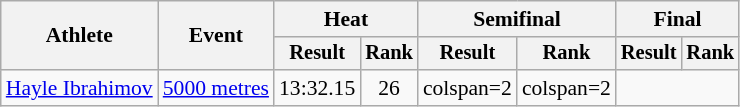<table class=wikitable style=font-size:90%>
<tr>
<th rowspan=2>Athlete</th>
<th rowspan=2>Event</th>
<th colspan=2>Heat</th>
<th colspan=2>Semifinal</th>
<th colspan=2>Final</th>
</tr>
<tr style=font-size:95%>
<th>Result</th>
<th>Rank</th>
<th>Result</th>
<th>Rank</th>
<th>Result</th>
<th>Rank</th>
</tr>
<tr align=center>
<td align=left><a href='#'>Hayle Ibrahimov</a></td>
<td align=left><a href='#'>5000 metres</a></td>
<td>13:32.15</td>
<td>26</td>
<td>colspan=2 </td>
<td>colspan=2 </td>
</tr>
</table>
